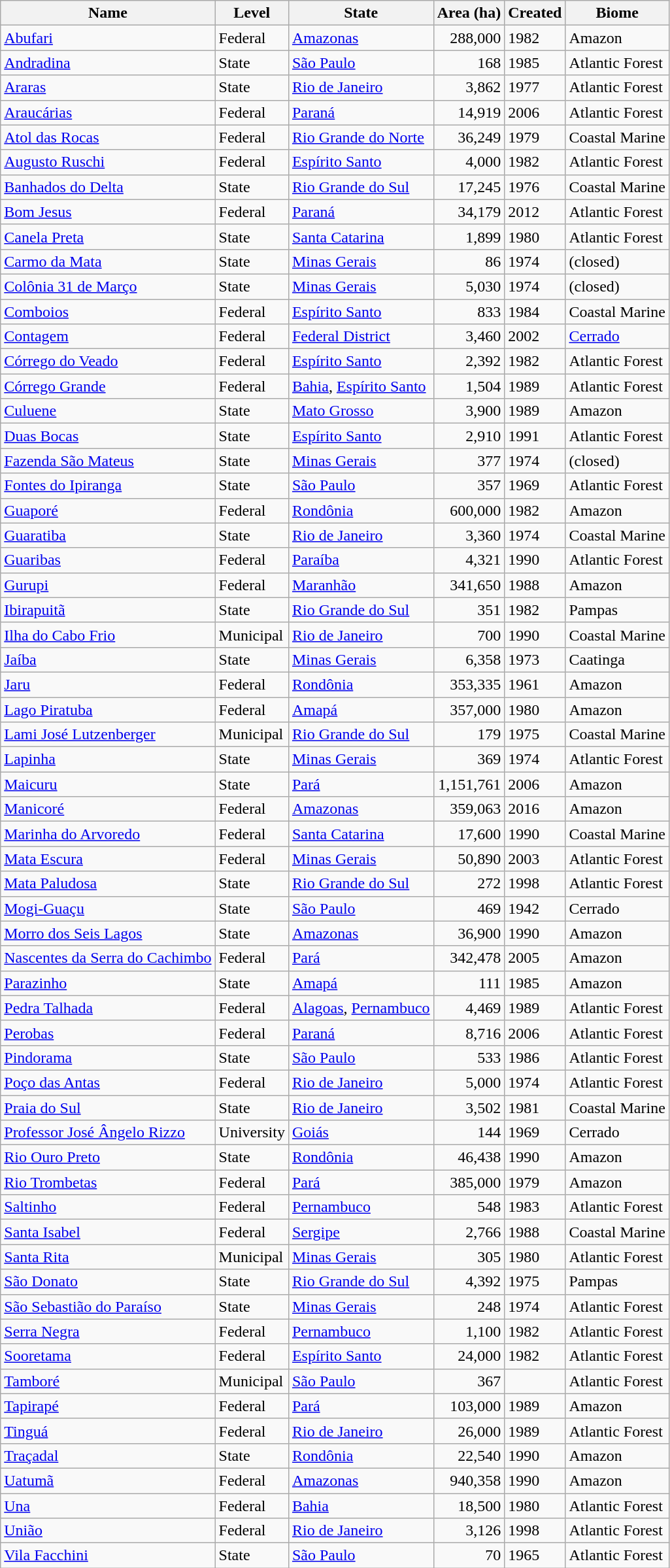<table class="wikitable sortable">
<tr>
<th>Name</th>
<th>Level</th>
<th>State</th>
<th>Area (ha)</th>
<th>Created</th>
<th>Biome</th>
</tr>
<tr>
<td><a href='#'>Abufari</a></td>
<td>Federal</td>
<td><a href='#'>Amazonas</a></td>
<td style="text-align:right;">288,000</td>
<td>1982</td>
<td>Amazon</td>
</tr>
<tr>
<td><a href='#'>Andradina</a></td>
<td>State</td>
<td><a href='#'>São Paulo</a></td>
<td style="text-align:right;">168</td>
<td>1985</td>
<td>Atlantic Forest</td>
</tr>
<tr>
<td><a href='#'>Araras</a></td>
<td>State</td>
<td><a href='#'>Rio de Janeiro</a></td>
<td style="text-align:right;">3,862</td>
<td>1977</td>
<td>Atlantic Forest</td>
</tr>
<tr>
<td><a href='#'>Araucárias</a></td>
<td>Federal</td>
<td><a href='#'>Paraná</a></td>
<td style="text-align:right;">14,919</td>
<td>2006</td>
<td>Atlantic Forest</td>
</tr>
<tr>
<td><a href='#'>Atol das Rocas</a></td>
<td>Federal</td>
<td><a href='#'>Rio Grande do Norte</a></td>
<td style="text-align:right;">36,249</td>
<td>1979</td>
<td>Coastal Marine</td>
</tr>
<tr>
<td><a href='#'>Augusto Ruschi</a></td>
<td>Federal</td>
<td><a href='#'>Espírito Santo</a></td>
<td style="text-align:right;">4,000</td>
<td>1982</td>
<td>Atlantic Forest</td>
</tr>
<tr>
<td><a href='#'>Banhados do Delta</a></td>
<td>State</td>
<td><a href='#'>Rio Grande do Sul</a></td>
<td style="text-align:right;">17,245</td>
<td>1976</td>
<td>Coastal Marine</td>
</tr>
<tr>
<td><a href='#'>Bom Jesus</a></td>
<td>Federal</td>
<td><a href='#'>Paraná</a></td>
<td style="text-align:right;">34,179</td>
<td>2012</td>
<td>Atlantic Forest</td>
</tr>
<tr>
<td><a href='#'>Canela Preta</a></td>
<td>State</td>
<td><a href='#'>Santa Catarina</a></td>
<td style="text-align:right;">1,899</td>
<td>1980</td>
<td>Atlantic Forest</td>
</tr>
<tr>
<td><a href='#'>Carmo da Mata</a></td>
<td>State</td>
<td><a href='#'>Minas Gerais</a></td>
<td style="text-align:right;">86</td>
<td>1974</td>
<td>(closed)</td>
</tr>
<tr>
<td><a href='#'>Colônia 31 de Março</a></td>
<td>State</td>
<td><a href='#'>Minas Gerais</a></td>
<td style="text-align:right;">5,030</td>
<td>1974</td>
<td>(closed)</td>
</tr>
<tr>
<td><a href='#'>Comboios</a></td>
<td>Federal</td>
<td><a href='#'>Espírito Santo</a></td>
<td style="text-align:right;">833</td>
<td>1984</td>
<td>Coastal Marine</td>
</tr>
<tr>
<td><a href='#'>Contagem</a></td>
<td>Federal</td>
<td><a href='#'>Federal District</a></td>
<td style="text-align:right;">3,460</td>
<td>2002</td>
<td><a href='#'>Cerrado</a></td>
</tr>
<tr>
<td><a href='#'>Córrego do Veado</a></td>
<td>Federal</td>
<td><a href='#'>Espírito Santo</a></td>
<td style="text-align:right;">2,392</td>
<td>1982</td>
<td>Atlantic Forest</td>
</tr>
<tr>
<td><a href='#'>Córrego Grande</a></td>
<td>Federal</td>
<td><a href='#'>Bahia</a>, <a href='#'>Espírito Santo</a></td>
<td style="text-align:right;">1,504</td>
<td>1989</td>
<td>Atlantic Forest</td>
</tr>
<tr>
<td><a href='#'>Culuene</a></td>
<td>State</td>
<td><a href='#'>Mato Grosso</a></td>
<td style="text-align:right;">3,900</td>
<td>1989</td>
<td>Amazon</td>
</tr>
<tr>
<td><a href='#'>Duas Bocas</a></td>
<td>State</td>
<td><a href='#'>Espírito Santo</a></td>
<td style="text-align:right;">2,910</td>
<td>1991</td>
<td>Atlantic Forest</td>
</tr>
<tr>
<td><a href='#'>Fazenda São Mateus</a></td>
<td>State</td>
<td><a href='#'>Minas Gerais</a></td>
<td style="text-align:right;">377</td>
<td>1974</td>
<td>(closed)</td>
</tr>
<tr>
<td><a href='#'>Fontes do Ipiranga</a></td>
<td>State</td>
<td><a href='#'>São Paulo</a></td>
<td style="text-align:right;">357</td>
<td>1969</td>
<td>Atlantic Forest</td>
</tr>
<tr>
<td><a href='#'>Guaporé</a></td>
<td>Federal</td>
<td><a href='#'>Rondônia</a></td>
<td style="text-align:right;">600,000</td>
<td>1982</td>
<td>Amazon</td>
</tr>
<tr>
<td><a href='#'>Guaratiba</a></td>
<td>State</td>
<td><a href='#'>Rio de Janeiro</a></td>
<td style="text-align:right;">3,360</td>
<td>1974</td>
<td>Coastal Marine</td>
</tr>
<tr>
<td><a href='#'>Guaribas</a></td>
<td>Federal</td>
<td><a href='#'>Paraíba</a></td>
<td style="text-align:right;">4,321</td>
<td>1990</td>
<td>Atlantic Forest</td>
</tr>
<tr>
<td><a href='#'>Gurupi</a></td>
<td>Federal</td>
<td><a href='#'>Maranhão</a></td>
<td style="text-align:right;">341,650</td>
<td>1988</td>
<td>Amazon</td>
</tr>
<tr>
<td><a href='#'>Ibirapuitã</a></td>
<td>State</td>
<td><a href='#'>Rio Grande do Sul</a></td>
<td style="text-align:right;">351</td>
<td>1982</td>
<td>Pampas</td>
</tr>
<tr>
<td><a href='#'>Ilha do Cabo Frio</a></td>
<td>Municipal</td>
<td><a href='#'>Rio de Janeiro</a></td>
<td style="text-align:right;">700</td>
<td>1990</td>
<td>Coastal Marine</td>
</tr>
<tr>
<td><a href='#'>Jaíba</a></td>
<td>State</td>
<td><a href='#'>Minas Gerais</a></td>
<td style="text-align:right;">6,358</td>
<td>1973</td>
<td>Caatinga</td>
</tr>
<tr>
<td><a href='#'>Jaru</a></td>
<td>Federal</td>
<td><a href='#'>Rondônia</a></td>
<td style="text-align:right;">353,335</td>
<td>1961</td>
<td>Amazon</td>
</tr>
<tr>
<td><a href='#'>Lago Piratuba</a></td>
<td>Federal</td>
<td><a href='#'>Amapá</a></td>
<td style="text-align:right;">357,000</td>
<td>1980</td>
<td>Amazon</td>
</tr>
<tr>
<td><a href='#'>Lami José Lutzenberger</a></td>
<td>Municipal</td>
<td><a href='#'>Rio Grande do Sul</a></td>
<td style="text-align:right;">179</td>
<td>1975</td>
<td>Coastal Marine</td>
</tr>
<tr>
<td><a href='#'>Lapinha</a></td>
<td>State</td>
<td><a href='#'>Minas Gerais</a></td>
<td style="text-align:right;">369</td>
<td>1974</td>
<td>Atlantic Forest</td>
</tr>
<tr>
<td><a href='#'>Maicuru</a></td>
<td>State</td>
<td><a href='#'>Pará</a></td>
<td style="text-align:right;">1,151,761</td>
<td>2006</td>
<td>Amazon</td>
</tr>
<tr>
<td><a href='#'>Manicoré</a></td>
<td>Federal</td>
<td><a href='#'>Amazonas</a></td>
<td style="text-align:right;">359,063</td>
<td>2016</td>
<td>Amazon</td>
</tr>
<tr>
<td><a href='#'>Marinha do Arvoredo</a></td>
<td>Federal</td>
<td><a href='#'>Santa Catarina</a></td>
<td style="text-align:right;">17,600</td>
<td>1990</td>
<td>Coastal Marine</td>
</tr>
<tr>
<td><a href='#'>Mata Escura</a></td>
<td>Federal</td>
<td><a href='#'>Minas Gerais</a></td>
<td style="text-align:right;">50,890</td>
<td>2003</td>
<td>Atlantic Forest</td>
</tr>
<tr>
<td><a href='#'>Mata Paludosa</a></td>
<td>State</td>
<td><a href='#'>Rio Grande do Sul</a></td>
<td style="text-align:right;">272</td>
<td>1998</td>
<td>Atlantic Forest</td>
</tr>
<tr>
<td><a href='#'>Mogi-Guaçu</a></td>
<td>State</td>
<td><a href='#'>São Paulo</a></td>
<td style="text-align:right;">469</td>
<td>1942</td>
<td>Cerrado</td>
</tr>
<tr>
<td><a href='#'>Morro dos Seis Lagos</a></td>
<td>State</td>
<td><a href='#'>Amazonas</a></td>
<td style="text-align:right;">36,900</td>
<td>1990</td>
<td>Amazon</td>
</tr>
<tr>
<td><a href='#'>Nascentes da Serra do Cachimbo</a></td>
<td>Federal</td>
<td><a href='#'>Pará</a></td>
<td style="text-align:right;">342,478</td>
<td>2005</td>
<td>Amazon</td>
</tr>
<tr>
<td><a href='#'>Parazinho</a></td>
<td>State</td>
<td><a href='#'>Amapá</a></td>
<td style="text-align:right;">111</td>
<td>1985</td>
<td>Amazon</td>
</tr>
<tr>
<td><a href='#'>Pedra Talhada</a></td>
<td>Federal</td>
<td><a href='#'>Alagoas</a>, <a href='#'>Pernambuco</a></td>
<td style="text-align:right;">4,469</td>
<td>1989</td>
<td>Atlantic Forest</td>
</tr>
<tr>
<td><a href='#'>Perobas</a></td>
<td>Federal</td>
<td><a href='#'>Paraná</a></td>
<td style="text-align:right;">8,716</td>
<td>2006</td>
<td>Atlantic Forest</td>
</tr>
<tr>
<td><a href='#'>Pindorama</a></td>
<td>State</td>
<td><a href='#'>São Paulo</a></td>
<td style="text-align:right;">533</td>
<td>1986</td>
<td>Atlantic Forest</td>
</tr>
<tr>
<td><a href='#'>Poço das Antas</a></td>
<td>Federal</td>
<td><a href='#'>Rio de Janeiro</a></td>
<td style="text-align:right;">5,000</td>
<td>1974</td>
<td>Atlantic Forest</td>
</tr>
<tr>
<td><a href='#'>Praia do Sul</a></td>
<td>State</td>
<td><a href='#'>Rio de Janeiro</a></td>
<td style="text-align:right;">3,502</td>
<td>1981</td>
<td>Coastal Marine</td>
</tr>
<tr>
<td><a href='#'>Professor José Ângelo Rizzo</a></td>
<td>University</td>
<td><a href='#'>Goiás</a></td>
<td style="text-align:right;">144</td>
<td>1969</td>
<td>Cerrado</td>
</tr>
<tr>
<td><a href='#'>Rio Ouro Preto</a></td>
<td>State</td>
<td><a href='#'>Rondônia</a></td>
<td style="text-align:right;">46,438</td>
<td>1990</td>
<td>Amazon</td>
</tr>
<tr>
<td><a href='#'>Rio Trombetas</a></td>
<td>Federal</td>
<td><a href='#'>Pará</a></td>
<td style="text-align:right;">385,000</td>
<td>1979</td>
<td>Amazon</td>
</tr>
<tr>
<td><a href='#'>Saltinho</a></td>
<td>Federal</td>
<td><a href='#'>Pernambuco</a></td>
<td style="text-align:right;">548</td>
<td>1983</td>
<td>Atlantic Forest</td>
</tr>
<tr>
<td><a href='#'>Santa Isabel</a></td>
<td>Federal</td>
<td><a href='#'>Sergipe</a></td>
<td style="text-align:right;">2,766</td>
<td>1988</td>
<td>Coastal Marine</td>
</tr>
<tr>
<td><a href='#'>Santa Rita</a></td>
<td>Municipal</td>
<td><a href='#'>Minas Gerais</a></td>
<td style="text-align:right;">305</td>
<td>1980</td>
<td>Atlantic Forest</td>
</tr>
<tr>
<td><a href='#'>São Donato</a></td>
<td>State</td>
<td><a href='#'>Rio Grande do Sul</a></td>
<td style="text-align:right;">4,392</td>
<td>1975</td>
<td>Pampas</td>
</tr>
<tr>
<td><a href='#'>São Sebastião do Paraíso</a></td>
<td>State</td>
<td><a href='#'>Minas Gerais</a></td>
<td style="text-align:right;">248</td>
<td>1974</td>
<td>Atlantic Forest</td>
</tr>
<tr>
<td><a href='#'>Serra Negra</a></td>
<td>Federal</td>
<td><a href='#'>Pernambuco</a></td>
<td style="text-align:right;">1,100</td>
<td>1982</td>
<td>Atlantic Forest</td>
</tr>
<tr>
<td><a href='#'>Sooretama</a></td>
<td>Federal</td>
<td><a href='#'>Espírito Santo</a></td>
<td style="text-align:right;">24,000</td>
<td>1982</td>
<td>Atlantic Forest</td>
</tr>
<tr>
<td><a href='#'>Tamboré</a></td>
<td>Municipal</td>
<td><a href='#'>São Paulo</a></td>
<td style="text-align:right;">367</td>
<td></td>
<td>Atlantic Forest</td>
</tr>
<tr>
<td><a href='#'>Tapirapé</a></td>
<td>Federal</td>
<td><a href='#'>Pará</a></td>
<td style="text-align:right;">103,000</td>
<td>1989</td>
<td>Amazon</td>
</tr>
<tr>
<td><a href='#'>Tinguá</a></td>
<td>Federal</td>
<td><a href='#'>Rio de Janeiro</a></td>
<td style="text-align:right;">26,000</td>
<td>1989</td>
<td>Atlantic Forest</td>
</tr>
<tr>
<td><a href='#'>Traçadal</a></td>
<td>State</td>
<td><a href='#'>Rondônia</a></td>
<td style="text-align:right;">22,540</td>
<td>1990</td>
<td>Amazon</td>
</tr>
<tr>
<td><a href='#'>Uatumã</a></td>
<td>Federal</td>
<td><a href='#'>Amazonas</a></td>
<td style="text-align:right;">940,358</td>
<td>1990</td>
<td>Amazon</td>
</tr>
<tr>
<td><a href='#'>Una</a></td>
<td>Federal</td>
<td><a href='#'>Bahia</a></td>
<td style="text-align:right;">18,500</td>
<td>1980</td>
<td>Atlantic Forest</td>
</tr>
<tr>
<td><a href='#'>União</a></td>
<td>Federal</td>
<td><a href='#'>Rio de Janeiro</a></td>
<td style="text-align:right;">3,126</td>
<td>1998</td>
<td>Atlantic Forest</td>
</tr>
<tr>
<td><a href='#'>Vila Facchini</a></td>
<td>State</td>
<td><a href='#'>São Paulo</a></td>
<td style="text-align:right;">70</td>
<td>1965</td>
<td>Atlantic Forest</td>
</tr>
</table>
